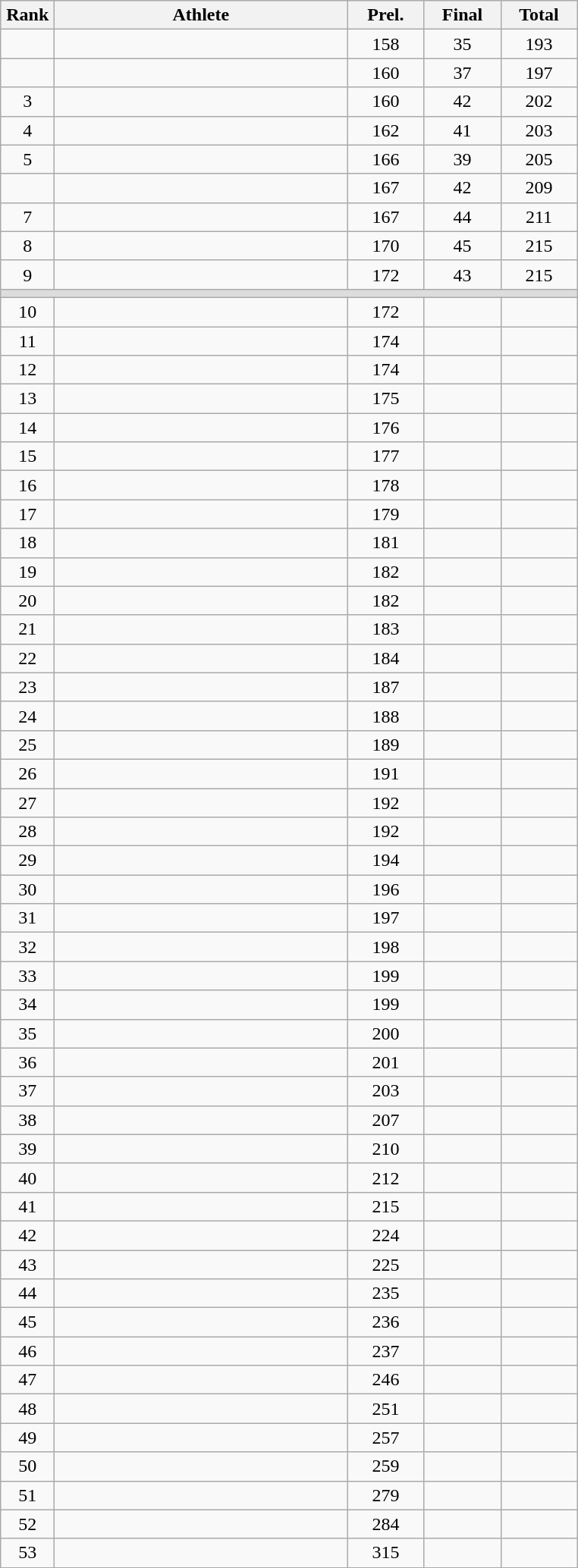<table class=wikitable style="text-align:center">
<tr>
<th width=40>Rank</th>
<th width=250>Athlete</th>
<th width=60>Prel.</th>
<th width=60>Final</th>
<th width=60>Total</th>
</tr>
<tr>
<td></td>
<td align=left></td>
<td>158</td>
<td>35</td>
<td>193</td>
</tr>
<tr>
<td></td>
<td align=left></td>
<td>160</td>
<td>37</td>
<td>197</td>
</tr>
<tr>
<td>3</td>
<td align=left></td>
<td>160</td>
<td>42</td>
<td>202</td>
</tr>
<tr>
<td>4</td>
<td align=left></td>
<td>162</td>
<td>41</td>
<td>203</td>
</tr>
<tr>
<td>5</td>
<td align=left></td>
<td>166</td>
<td>39</td>
<td>205</td>
</tr>
<tr>
<td></td>
<td align=left></td>
<td>167</td>
<td>42</td>
<td>209</td>
</tr>
<tr>
<td>7</td>
<td align=left></td>
<td>167</td>
<td>44</td>
<td>211</td>
</tr>
<tr>
<td>8</td>
<td align=left></td>
<td>170</td>
<td>45</td>
<td>215</td>
</tr>
<tr>
<td>9</td>
<td align=left></td>
<td>172</td>
<td>43</td>
<td>215</td>
</tr>
<tr bgcolor=#DDDDDD>
<td colspan=5></td>
</tr>
<tr>
<td>10</td>
<td align=left></td>
<td>172</td>
<td></td>
<td></td>
</tr>
<tr>
<td>11</td>
<td align=left></td>
<td>174</td>
<td></td>
<td></td>
</tr>
<tr>
<td>12</td>
<td align=left></td>
<td>174</td>
<td></td>
<td></td>
</tr>
<tr>
<td>13</td>
<td align=left></td>
<td>175</td>
<td></td>
<td></td>
</tr>
<tr>
<td>14</td>
<td align=left></td>
<td>176</td>
<td></td>
<td></td>
</tr>
<tr>
<td>15</td>
<td align=left></td>
<td>177</td>
<td></td>
<td></td>
</tr>
<tr>
<td>16</td>
<td align=left></td>
<td>178</td>
<td></td>
<td></td>
</tr>
<tr>
<td>17</td>
<td align=left></td>
<td>179</td>
<td></td>
<td></td>
</tr>
<tr>
<td>18</td>
<td align=left></td>
<td>181</td>
<td></td>
<td></td>
</tr>
<tr>
<td>19</td>
<td align=left></td>
<td>182</td>
<td></td>
<td></td>
</tr>
<tr>
<td>20</td>
<td align=left></td>
<td>182</td>
<td></td>
<td></td>
</tr>
<tr>
<td>21</td>
<td align=left></td>
<td>183</td>
<td></td>
<td></td>
</tr>
<tr>
<td>22</td>
<td align=left></td>
<td>184</td>
<td></td>
<td></td>
</tr>
<tr>
<td>23</td>
<td align=left></td>
<td>187</td>
<td></td>
<td></td>
</tr>
<tr>
<td>24</td>
<td align=left></td>
<td>188</td>
<td></td>
<td></td>
</tr>
<tr>
<td>25</td>
<td align=left></td>
<td>189</td>
<td></td>
<td></td>
</tr>
<tr>
<td>26</td>
<td align=left></td>
<td>191</td>
<td></td>
<td></td>
</tr>
<tr>
<td>27</td>
<td align=left></td>
<td>192</td>
<td></td>
<td></td>
</tr>
<tr>
<td>28</td>
<td align=left></td>
<td>192</td>
<td></td>
<td></td>
</tr>
<tr>
<td>29</td>
<td align=left></td>
<td>194</td>
<td></td>
<td></td>
</tr>
<tr>
<td>30</td>
<td align=left></td>
<td>196</td>
<td></td>
<td></td>
</tr>
<tr>
<td>31</td>
<td align=left></td>
<td>197</td>
<td></td>
<td></td>
</tr>
<tr>
<td>32</td>
<td align=left></td>
<td>198</td>
<td></td>
<td></td>
</tr>
<tr>
<td>33</td>
<td align=left></td>
<td>199</td>
<td></td>
<td></td>
</tr>
<tr>
<td>34</td>
<td align=left></td>
<td>199</td>
<td></td>
<td></td>
</tr>
<tr>
<td>35</td>
<td align=left></td>
<td>200</td>
<td></td>
<td></td>
</tr>
<tr>
<td>36</td>
<td align=left></td>
<td>201</td>
<td></td>
<td></td>
</tr>
<tr>
<td>37</td>
<td align=left></td>
<td>203</td>
<td></td>
<td></td>
</tr>
<tr>
<td>38</td>
<td align=left></td>
<td>207</td>
<td></td>
<td></td>
</tr>
<tr>
<td>39</td>
<td align=left></td>
<td>210</td>
<td></td>
<td></td>
</tr>
<tr>
<td>40</td>
<td align=left></td>
<td>212</td>
<td></td>
<td></td>
</tr>
<tr>
<td>41</td>
<td align=left></td>
<td>215</td>
<td></td>
<td></td>
</tr>
<tr>
<td>42</td>
<td align=left></td>
<td>224</td>
<td></td>
<td></td>
</tr>
<tr>
<td>43</td>
<td align=left></td>
<td>225</td>
<td></td>
<td></td>
</tr>
<tr>
<td>44</td>
<td align=left></td>
<td>235</td>
<td></td>
<td></td>
</tr>
<tr>
<td>45</td>
<td align=left></td>
<td>236</td>
<td></td>
<td></td>
</tr>
<tr>
<td>46</td>
<td align=left></td>
<td>237</td>
<td></td>
<td></td>
</tr>
<tr>
<td>47</td>
<td align=left></td>
<td>246</td>
<td></td>
<td></td>
</tr>
<tr>
<td>48</td>
<td align=left></td>
<td>251</td>
<td></td>
<td></td>
</tr>
<tr>
<td>49</td>
<td align=left></td>
<td>257</td>
<td></td>
<td></td>
</tr>
<tr>
<td>50</td>
<td align=left></td>
<td>259</td>
<td></td>
<td></td>
</tr>
<tr>
<td>51</td>
<td align=left></td>
<td>279</td>
<td></td>
<td></td>
</tr>
<tr>
<td>52</td>
<td align=left></td>
<td>284</td>
<td></td>
<td></td>
</tr>
<tr>
<td>53</td>
<td align=left></td>
<td>315</td>
<td></td>
<td></td>
</tr>
</table>
